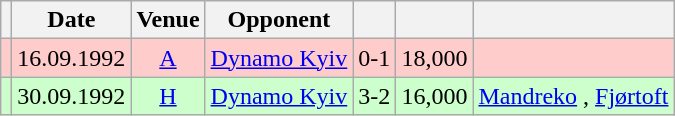<table class="wikitable" Style="text-align: center">
<tr>
<th></th>
<th>Date</th>
<th>Venue</th>
<th>Opponent</th>
<th></th>
<th></th>
<th></th>
</tr>
<tr style="background:#fcc">
<td></td>
<td>16.09.1992</td>
<td><a href='#'>A</a></td>
<td align="left"><a href='#'>Dynamo Kyiv</a> </td>
<td>0-1</td>
<td align="right">18,000</td>
<td align="left"></td>
</tr>
<tr style="background:#cfc">
<td></td>
<td>30.09.1992</td>
<td><a href='#'>H</a></td>
<td align="left"><a href='#'>Dynamo Kyiv</a> </td>
<td>3-2</td>
<td align="right">16,000</td>
<td align="left"><a href='#'>Mandreko</a> , <a href='#'>Fjørtoft</a>  </td>
</tr>
</table>
